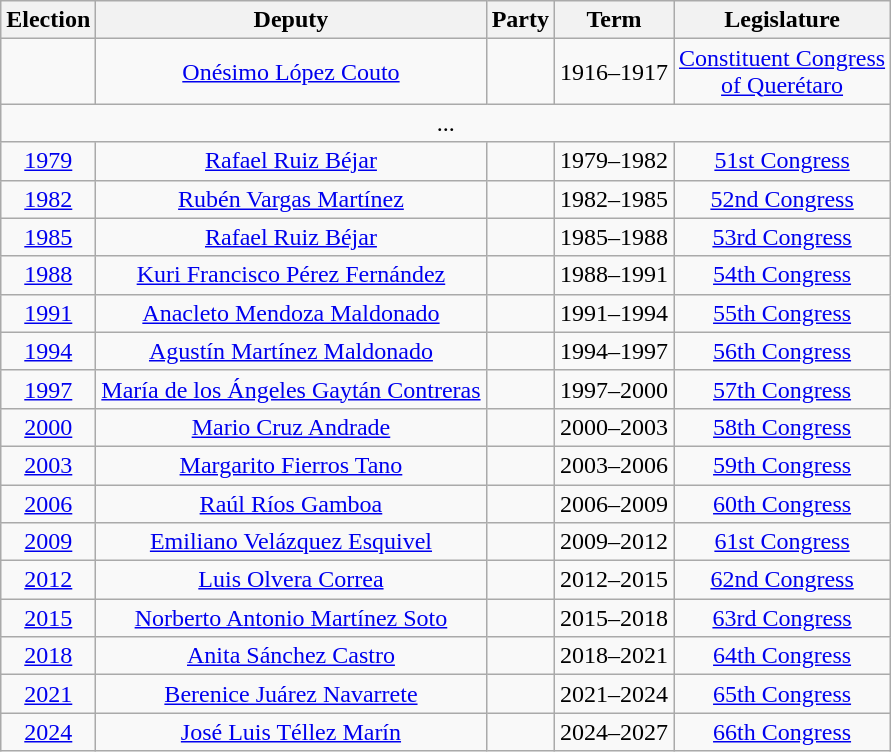<table class="wikitable sortable" style="text-align: center">
<tr>
<th>Election</th>
<th class="unsortable">Deputy</th>
<th class="unsortable">Party</th>
<th class="unsortable">Term</th>
<th class="unsortable">Legislature</th>
</tr>
<tr>
<td></td>
<td><a href='#'>Onésimo López Couto</a></td>
<td></td>
<td>1916–1917</td>
<td><a href='#'>Constituent Congress<br>of Querétaro</a></td>
</tr>
<tr>
<td colspan=5> ...</td>
</tr>
<tr>
<td><a href='#'>1979</a></td>
<td><a href='#'>Rafael Ruiz Béjar</a></td>
<td></td>
<td>1979–1982</td>
<td><a href='#'>51st Congress</a></td>
</tr>
<tr>
<td><a href='#'>1982</a></td>
<td><a href='#'>Rubén Vargas Martínez</a></td>
<td></td>
<td>1982–1985</td>
<td><a href='#'>52nd Congress</a></td>
</tr>
<tr>
<td><a href='#'>1985</a></td>
<td><a href='#'>Rafael Ruiz Béjar</a></td>
<td></td>
<td>1985–1988</td>
<td><a href='#'>53rd Congress</a></td>
</tr>
<tr>
<td><a href='#'>1988</a></td>
<td><a href='#'>Kuri Francisco Pérez Fernández</a></td>
<td></td>
<td>1988–1991</td>
<td><a href='#'>54th Congress</a></td>
</tr>
<tr>
<td><a href='#'>1991</a></td>
<td><a href='#'>Anacleto Mendoza Maldonado</a></td>
<td></td>
<td>1991–1994</td>
<td><a href='#'>55th Congress</a></td>
</tr>
<tr>
<td><a href='#'>1994</a></td>
<td><a href='#'>Agustín Martínez Maldonado</a></td>
<td></td>
<td>1994–1997</td>
<td><a href='#'>56th Congress</a></td>
</tr>
<tr>
<td><a href='#'>1997</a></td>
<td><a href='#'>María de los Ángeles Gaytán Contreras</a></td>
<td></td>
<td>1997–2000</td>
<td><a href='#'>57th Congress</a></td>
</tr>
<tr>
<td><a href='#'>2000</a></td>
<td><a href='#'>Mario Cruz Andrade</a></td>
<td></td>
<td>2000–2003</td>
<td><a href='#'>58th Congress</a></td>
</tr>
<tr>
<td><a href='#'>2003</a></td>
<td><a href='#'>Margarito Fierros Tano</a></td>
<td></td>
<td>2003–2006</td>
<td><a href='#'>59th Congress</a></td>
</tr>
<tr>
<td><a href='#'>2006</a></td>
<td><a href='#'>Raúl Ríos Gamboa</a></td>
<td></td>
<td>2006–2009</td>
<td><a href='#'>60th Congress</a></td>
</tr>
<tr>
<td><a href='#'>2009</a></td>
<td><a href='#'>Emiliano Velázquez Esquivel</a></td>
<td></td>
<td>2009–2012</td>
<td><a href='#'>61st Congress</a></td>
</tr>
<tr>
<td><a href='#'>2012</a></td>
<td><a href='#'>Luis Olvera Correa</a></td>
<td></td>
<td>2012–2015</td>
<td><a href='#'>62nd Congress</a></td>
</tr>
<tr>
<td><a href='#'>2015</a></td>
<td><a href='#'>Norberto Antonio Martínez Soto</a></td>
<td></td>
<td>2015–2018</td>
<td><a href='#'>63rd Congress</a></td>
</tr>
<tr>
<td><a href='#'>2018</a></td>
<td><a href='#'>Anita Sánchez Castro</a></td>
<td></td>
<td>2018–2021</td>
<td><a href='#'>64th Congress</a></td>
</tr>
<tr>
<td><a href='#'>2021</a></td>
<td><a href='#'>Berenice Juárez Navarrete</a></td>
<td></td>
<td>2021–2024</td>
<td><a href='#'>65th Congress</a></td>
</tr>
<tr>
<td><a href='#'>2024</a></td>
<td><a href='#'>José Luis Téllez Marín</a></td>
<td></td>
<td>2024–2027</td>
<td><a href='#'>66th Congress</a></td>
</tr>
</table>
